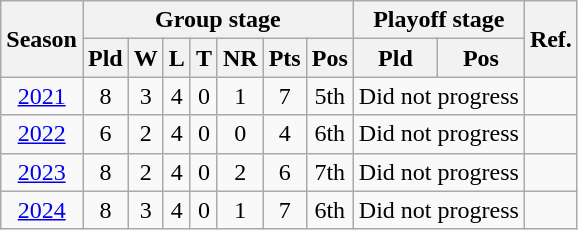<table class="wikitable" style="text-align: center">
<tr>
<th rowspan=2>Season</th>
<th colspan=7>Group stage</th>
<th colspan=2>Playoff stage</th>
<th rowspan=2>Ref.</th>
</tr>
<tr>
<th>Pld</th>
<th>W</th>
<th>L</th>
<th>T</th>
<th>NR</th>
<th>Pts</th>
<th>Pos</th>
<th>Pld</th>
<th>Pos</th>
</tr>
<tr>
<td><a href='#'>2021</a></td>
<td>8</td>
<td>3</td>
<td>4</td>
<td>0</td>
<td>1</td>
<td>7</td>
<td>5th</td>
<td colspan=2>Did not progress</td>
<td></td>
</tr>
<tr>
<td><a href='#'>2022</a></td>
<td>6</td>
<td>2</td>
<td>4</td>
<td>0</td>
<td>0</td>
<td>4</td>
<td>6th</td>
<td colspan=2>Did not progress</td>
<td></td>
</tr>
<tr>
<td><a href='#'>2023</a></td>
<td>8</td>
<td>2</td>
<td>4</td>
<td>0</td>
<td>2</td>
<td>6</td>
<td>7th</td>
<td colspan=2>Did not progress</td>
<td></td>
</tr>
<tr>
<td><a href='#'>2024</a></td>
<td>8</td>
<td>3</td>
<td>4</td>
<td>0</td>
<td>1</td>
<td>7</td>
<td>6th</td>
<td colspan=2>Did not progress</td>
<td></td>
</tr>
</table>
